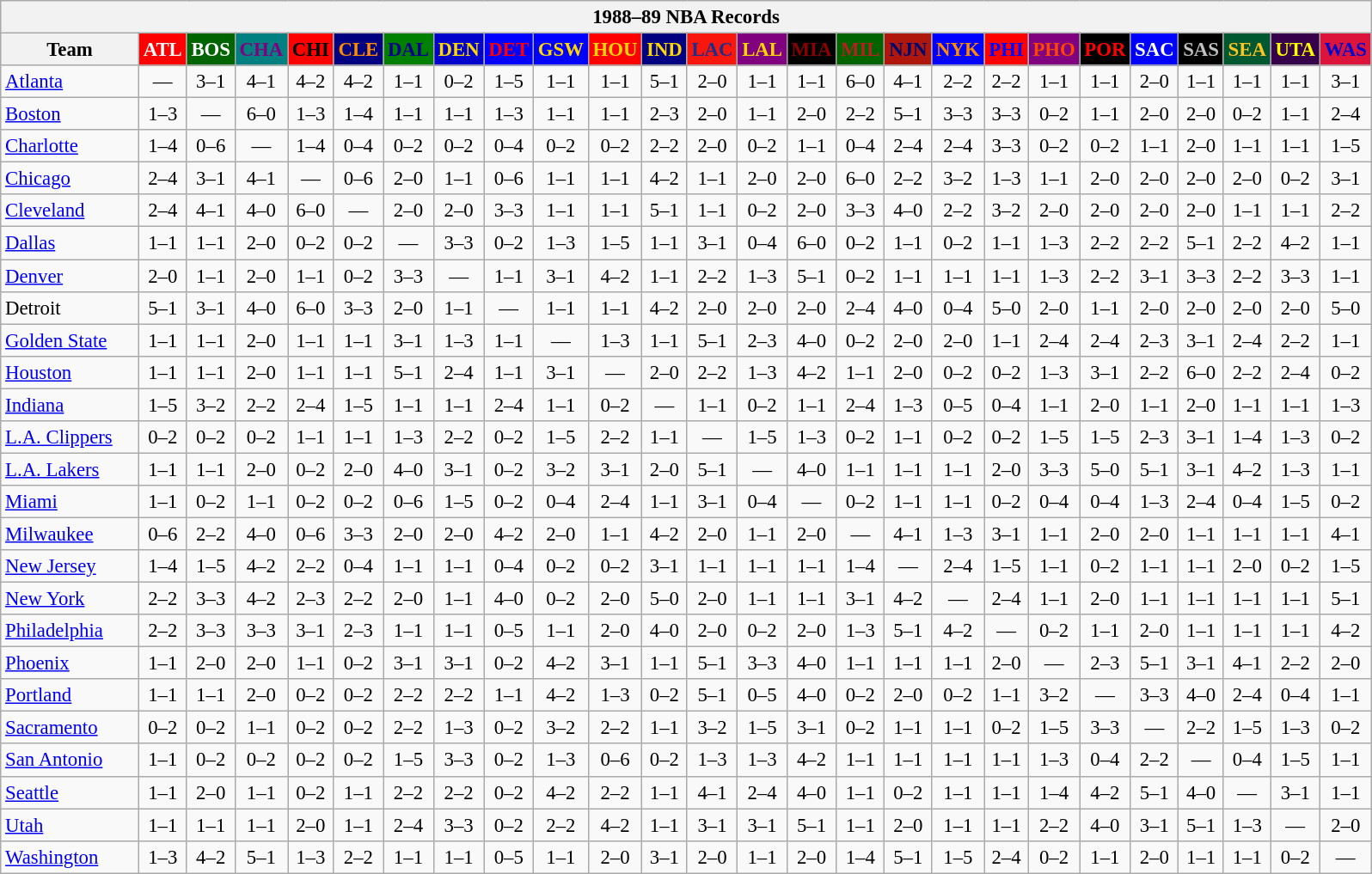<table class="wikitable" style="font-size:95%; text-align:center;">
<tr>
<th colspan=26>1988–89 NBA Records</th>
</tr>
<tr>
<th width=100>Team</th>
<th style="background:#FF0000;color:#FFFFFF;width=35">ATL</th>
<th style="background:#006400;color:#FFFFFF;width=35">BOS</th>
<th style="background:#008080;color:#800080;width=35">CHA</th>
<th style="background:#FF0000;color:#000000;width=35">CHI</th>
<th style="background:#000080;color:#FF8C00;width=35">CLE</th>
<th style="background:#008000;color:#00008B;width=35">DAL</th>
<th style="background:#0000CD;color:#FFD700;width=35">DEN</th>
<th style="background:#0000FF;color:#FF0000;width=35">DET</th>
<th style="background:#0000FF;color:#FFD700;width=35">GSW</th>
<th style="background:#FF0000;color:#FFD700;width=35">HOU</th>
<th style="background:#000080;color:#FFD700;width=35">IND</th>
<th style="background:#F9160D;color:#1A2E8B;width=35">LAC</th>
<th style="background:#800080;color:#FFD700;width=35">LAL</th>
<th style="background:#000000;color:#8B0000;width=35">MIA</th>
<th style="background:#006400;color:#B22222;width=35">MIL</th>
<th style="background:#B0170C;color:#00056D;width=35">NJN</th>
<th style="background:#0000FF;color:#FF8C00;width=35">NYK</th>
<th style="background:#FF0000;color:#0000FF;width=35">PHI</th>
<th style="background:#800080;color:#FF4500;width=35">PHO</th>
<th style="background:#000000;color:#FF0000;width=35">POR</th>
<th style="background:#0000FF;color:#FFFFFF;width=35">SAC</th>
<th style="background:#000000;color:#C0C0C0;width=35">SAS</th>
<th style="background:#005831;color:#FFC322;width=35">SEA</th>
<th style="background:#36004A;color:#FFFF00;width=35">UTA</th>
<th style="background:#DC143C;color:#0000CD;width=35">WAS</th>
</tr>
<tr>
<td style="text-align:left;"><a href='#'>Atlanta</a></td>
<td>—</td>
<td>3–1</td>
<td>4–1</td>
<td>4–2</td>
<td>4–2</td>
<td>1–1</td>
<td>0–2</td>
<td>1–5</td>
<td>1–1</td>
<td>1–1</td>
<td>5–1</td>
<td>2–0</td>
<td>1–1</td>
<td>1–1</td>
<td>6–0</td>
<td>4–1</td>
<td>2–2</td>
<td>2–2</td>
<td>1–1</td>
<td>1–1</td>
<td>2–0</td>
<td>1–1</td>
<td>1–1</td>
<td>1–1</td>
<td>3–1</td>
</tr>
<tr>
<td style="text-align:left;"><a href='#'>Boston</a></td>
<td>1–3</td>
<td>—</td>
<td>6–0</td>
<td>1–3</td>
<td>1–4</td>
<td>1–1</td>
<td>1–1</td>
<td>1–3</td>
<td>1–1</td>
<td>1–1</td>
<td>2–3</td>
<td>2–0</td>
<td>1–1</td>
<td>2–0</td>
<td>2–2</td>
<td>5–1</td>
<td>3–3</td>
<td>3–3</td>
<td>0–2</td>
<td>1–1</td>
<td>2–0</td>
<td>2–0</td>
<td>0–2</td>
<td>1–1</td>
<td>2–4</td>
</tr>
<tr>
<td style="text-align:left;"><a href='#'>Charlotte</a></td>
<td>1–4</td>
<td>0–6</td>
<td>—</td>
<td>1–4</td>
<td>0–4</td>
<td>0–2</td>
<td>0–2</td>
<td>0–4</td>
<td>0–2</td>
<td>0–2</td>
<td>2–2</td>
<td>2–0</td>
<td>0–2</td>
<td>1–1</td>
<td>0–4</td>
<td>2–4</td>
<td>2–4</td>
<td>3–3</td>
<td>0–2</td>
<td>0–2</td>
<td>1–1</td>
<td>2–0</td>
<td>1–1</td>
<td>1–1</td>
<td>1–5</td>
</tr>
<tr>
<td style="text-align:left;"><a href='#'>Chicago</a></td>
<td>2–4</td>
<td>3–1</td>
<td>4–1</td>
<td>—</td>
<td>0–6</td>
<td>2–0</td>
<td>1–1</td>
<td>0–6</td>
<td>1–1</td>
<td>1–1</td>
<td>4–2</td>
<td>1–1</td>
<td>2–0</td>
<td>2–0</td>
<td>6–0</td>
<td>2–2</td>
<td>3–2</td>
<td>1–3</td>
<td>1–1</td>
<td>2–0</td>
<td>2–0</td>
<td>2–0</td>
<td>2–0</td>
<td>0–2</td>
<td>3–1</td>
</tr>
<tr>
<td style="text-align:left;"><a href='#'>Cleveland</a></td>
<td>2–4</td>
<td>4–1</td>
<td>4–0</td>
<td>6–0</td>
<td>—</td>
<td>2–0</td>
<td>2–0</td>
<td>3–3</td>
<td>1–1</td>
<td>1–1</td>
<td>5–1</td>
<td>1–1</td>
<td>0–2</td>
<td>2–0</td>
<td>3–3</td>
<td>4–0</td>
<td>2–2</td>
<td>3–2</td>
<td>2–0</td>
<td>2–0</td>
<td>2–0</td>
<td>2–0</td>
<td>1–1</td>
<td>1–1</td>
<td>2–2</td>
</tr>
<tr>
<td style="text-align:left;"><a href='#'>Dallas</a></td>
<td>1–1</td>
<td>1–1</td>
<td>2–0</td>
<td>0–2</td>
<td>0–2</td>
<td>—</td>
<td>3–3</td>
<td>0–2</td>
<td>1–3</td>
<td>1–5</td>
<td>1–1</td>
<td>3–1</td>
<td>0–4</td>
<td>6–0</td>
<td>0–2</td>
<td>1–1</td>
<td>0–2</td>
<td>1–1</td>
<td>1–3</td>
<td>2–2</td>
<td>2–2</td>
<td>5–1</td>
<td>2–2</td>
<td>4–2</td>
<td>1–1</td>
</tr>
<tr>
<td style="text-align:left;"><a href='#'>Denver</a></td>
<td>2–0</td>
<td>1–1</td>
<td>2–0</td>
<td>1–1</td>
<td>0–2</td>
<td>3–3</td>
<td>—</td>
<td>1–1</td>
<td>3–1</td>
<td>4–2</td>
<td>1–1</td>
<td>2–2</td>
<td>1–3</td>
<td>5–1</td>
<td>0–2</td>
<td>1–1</td>
<td>1–1</td>
<td>1–1</td>
<td>1–3</td>
<td>2–2</td>
<td>3–1</td>
<td>3–3</td>
<td>2–2</td>
<td>3–3</td>
<td>1–1</td>
</tr>
<tr>
<td style="text-align:left;">Detroit</td>
<td>5–1</td>
<td>3–1</td>
<td>4–0</td>
<td>6–0</td>
<td>3–3</td>
<td>2–0</td>
<td>1–1</td>
<td>—</td>
<td>1–1</td>
<td>1–1</td>
<td>4–2</td>
<td>2–0</td>
<td>2–0</td>
<td>2–0</td>
<td>2–4</td>
<td>4–0</td>
<td>0–4</td>
<td>5–0</td>
<td>2–0</td>
<td>1–1</td>
<td>2–0</td>
<td>2–0</td>
<td>2–0</td>
<td>2–0</td>
<td>5–0</td>
</tr>
<tr>
<td style="text-align:left;"><a href='#'>Golden State</a></td>
<td>1–1</td>
<td>1–1</td>
<td>2–0</td>
<td>1–1</td>
<td>1–1</td>
<td>3–1</td>
<td>1–3</td>
<td>1–1</td>
<td>—</td>
<td>1–3</td>
<td>1–1</td>
<td>5–1</td>
<td>2–3</td>
<td>4–0</td>
<td>0–2</td>
<td>2–0</td>
<td>2–0</td>
<td>1–1</td>
<td>2–4</td>
<td>2–4</td>
<td>2–3</td>
<td>3–1</td>
<td>2–4</td>
<td>2–2</td>
<td>1–1</td>
</tr>
<tr>
<td style="text-align:left;"><a href='#'>Houston</a></td>
<td>1–1</td>
<td>1–1</td>
<td>2–0</td>
<td>1–1</td>
<td>1–1</td>
<td>5–1</td>
<td>2–4</td>
<td>1–1</td>
<td>3–1</td>
<td>—</td>
<td>2–0</td>
<td>2–2</td>
<td>1–3</td>
<td>4–2</td>
<td>1–1</td>
<td>2–0</td>
<td>0–2</td>
<td>0–2</td>
<td>1–3</td>
<td>3–1</td>
<td>2–2</td>
<td>6–0</td>
<td>2–2</td>
<td>2–4</td>
<td>0–2</td>
</tr>
<tr>
<td style="text-align:left;"><a href='#'>Indiana</a></td>
<td>1–5</td>
<td>3–2</td>
<td>2–2</td>
<td>2–4</td>
<td>1–5</td>
<td>1–1</td>
<td>1–1</td>
<td>2–4</td>
<td>1–1</td>
<td>0–2</td>
<td>—</td>
<td>1–1</td>
<td>0–2</td>
<td>1–1</td>
<td>2–4</td>
<td>1–3</td>
<td>0–5</td>
<td>0–4</td>
<td>1–1</td>
<td>2–0</td>
<td>1–1</td>
<td>2–0</td>
<td>1–1</td>
<td>1–1</td>
<td>1–3</td>
</tr>
<tr>
<td style="text-align:left;"><a href='#'>L.A. Clippers</a></td>
<td>0–2</td>
<td>0–2</td>
<td>0–2</td>
<td>1–1</td>
<td>1–1</td>
<td>1–3</td>
<td>2–2</td>
<td>0–2</td>
<td>1–5</td>
<td>2–2</td>
<td>1–1</td>
<td>—</td>
<td>1–5</td>
<td>1–3</td>
<td>0–2</td>
<td>1–1</td>
<td>0–2</td>
<td>0–2</td>
<td>1–5</td>
<td>1–5</td>
<td>2–3</td>
<td>3–1</td>
<td>1–4</td>
<td>1–3</td>
<td>0–2</td>
</tr>
<tr>
<td style="text-align:left;"><a href='#'>L.A. Lakers</a></td>
<td>1–1</td>
<td>1–1</td>
<td>2–0</td>
<td>0–2</td>
<td>2–0</td>
<td>4–0</td>
<td>3–1</td>
<td>0–2</td>
<td>3–2</td>
<td>3–1</td>
<td>2–0</td>
<td>5–1</td>
<td>—</td>
<td>4–0</td>
<td>1–1</td>
<td>1–1</td>
<td>1–1</td>
<td>2–0</td>
<td>3–3</td>
<td>5–0</td>
<td>5–1</td>
<td>3–1</td>
<td>4–2</td>
<td>1–3</td>
<td>1–1</td>
</tr>
<tr>
<td style="text-align:left;"><a href='#'>Miami</a></td>
<td>1–1</td>
<td>0–2</td>
<td>1–1</td>
<td>0–2</td>
<td>0–2</td>
<td>0–6</td>
<td>1–5</td>
<td>0–2</td>
<td>0–4</td>
<td>2–4</td>
<td>1–1</td>
<td>3–1</td>
<td>0–4</td>
<td>—</td>
<td>0–2</td>
<td>1–1</td>
<td>1–1</td>
<td>0–2</td>
<td>0–4</td>
<td>0–4</td>
<td>1–3</td>
<td>2–4</td>
<td>0–4</td>
<td>1–5</td>
<td>0–2</td>
</tr>
<tr>
<td style="text-align:left;"><a href='#'>Milwaukee</a></td>
<td>0–6</td>
<td>2–2</td>
<td>4–0</td>
<td>0–6</td>
<td>3–3</td>
<td>2–0</td>
<td>2–0</td>
<td>4–2</td>
<td>2–0</td>
<td>1–1</td>
<td>4–2</td>
<td>2–0</td>
<td>1–1</td>
<td>2–0</td>
<td>—</td>
<td>4–1</td>
<td>1–3</td>
<td>3–1</td>
<td>1–1</td>
<td>2–0</td>
<td>2–0</td>
<td>1–1</td>
<td>1–1</td>
<td>1–1</td>
<td>4–1</td>
</tr>
<tr>
<td style="text-align:left;"><a href='#'>New Jersey</a></td>
<td>1–4</td>
<td>1–5</td>
<td>4–2</td>
<td>2–2</td>
<td>0–4</td>
<td>1–1</td>
<td>1–1</td>
<td>0–4</td>
<td>0–2</td>
<td>0–2</td>
<td>3–1</td>
<td>1–1</td>
<td>1–1</td>
<td>1–1</td>
<td>1–4</td>
<td>—</td>
<td>2–4</td>
<td>1–5</td>
<td>1–1</td>
<td>0–2</td>
<td>1–1</td>
<td>1–1</td>
<td>2–0</td>
<td>0–2</td>
<td>1–5</td>
</tr>
<tr>
<td style="text-align:left;"><a href='#'>New York</a></td>
<td>2–2</td>
<td>3–3</td>
<td>4–2</td>
<td>2–3</td>
<td>2–2</td>
<td>2–0</td>
<td>1–1</td>
<td>4–0</td>
<td>0–2</td>
<td>2–0</td>
<td>5–0</td>
<td>2–0</td>
<td>1–1</td>
<td>1–1</td>
<td>3–1</td>
<td>4–2</td>
<td>—</td>
<td>2–4</td>
<td>1–1</td>
<td>2–0</td>
<td>1–1</td>
<td>1–1</td>
<td>1–1</td>
<td>1–1</td>
<td>5–1</td>
</tr>
<tr>
<td style="text-align:left;"><a href='#'>Philadelphia</a></td>
<td>2–2</td>
<td>3–3</td>
<td>3–3</td>
<td>3–1</td>
<td>2–3</td>
<td>1–1</td>
<td>1–1</td>
<td>0–5</td>
<td>1–1</td>
<td>2–0</td>
<td>4–0</td>
<td>2–0</td>
<td>0–2</td>
<td>2–0</td>
<td>1–3</td>
<td>5–1</td>
<td>4–2</td>
<td>—</td>
<td>0–2</td>
<td>1–1</td>
<td>2–0</td>
<td>1–1</td>
<td>1–1</td>
<td>1–1</td>
<td>4–2</td>
</tr>
<tr>
<td style="text-align:left;"><a href='#'>Phoenix</a></td>
<td>1–1</td>
<td>2–0</td>
<td>2–0</td>
<td>1–1</td>
<td>0–2</td>
<td>3–1</td>
<td>3–1</td>
<td>0–2</td>
<td>4–2</td>
<td>3–1</td>
<td>1–1</td>
<td>5–1</td>
<td>3–3</td>
<td>4–0</td>
<td>1–1</td>
<td>1–1</td>
<td>1–1</td>
<td>2–0</td>
<td>—</td>
<td>2–3</td>
<td>5–1</td>
<td>3–1</td>
<td>4–1</td>
<td>2–2</td>
<td>2–0</td>
</tr>
<tr>
<td style="text-align:left;"><a href='#'>Portland</a></td>
<td>1–1</td>
<td>1–1</td>
<td>2–0</td>
<td>0–2</td>
<td>0–2</td>
<td>2–2</td>
<td>2–2</td>
<td>1–1</td>
<td>4–2</td>
<td>1–3</td>
<td>0–2</td>
<td>5–1</td>
<td>0–5</td>
<td>4–0</td>
<td>0–2</td>
<td>2–0</td>
<td>0–2</td>
<td>1–1</td>
<td>3–2</td>
<td>—</td>
<td>3–3</td>
<td>4–0</td>
<td>2–4</td>
<td>0–4</td>
<td>1–1</td>
</tr>
<tr>
<td style="text-align:left;"><a href='#'>Sacramento</a></td>
<td>0–2</td>
<td>0–2</td>
<td>1–1</td>
<td>0–2</td>
<td>0–2</td>
<td>2–2</td>
<td>1–3</td>
<td>0–2</td>
<td>3–2</td>
<td>2–2</td>
<td>1–1</td>
<td>3–2</td>
<td>1–5</td>
<td>3–1</td>
<td>0–2</td>
<td>1–1</td>
<td>1–1</td>
<td>0–2</td>
<td>1–5</td>
<td>3–3</td>
<td>—</td>
<td>2–2</td>
<td>1–5</td>
<td>1–3</td>
<td>0–2</td>
</tr>
<tr>
<td style="text-align:left;"><a href='#'>San Antonio</a></td>
<td>1–1</td>
<td>0–2</td>
<td>0–2</td>
<td>0–2</td>
<td>0–2</td>
<td>1–5</td>
<td>3–3</td>
<td>0–2</td>
<td>1–3</td>
<td>0–6</td>
<td>0–2</td>
<td>1–3</td>
<td>1–3</td>
<td>4–2</td>
<td>1–1</td>
<td>1–1</td>
<td>1–1</td>
<td>1–1</td>
<td>1–3</td>
<td>0–4</td>
<td>2–2</td>
<td>—</td>
<td>0–4</td>
<td>1–5</td>
<td>1–1</td>
</tr>
<tr>
<td style="text-align:left;"><a href='#'>Seattle</a></td>
<td>1–1</td>
<td>2–0</td>
<td>1–1</td>
<td>0–2</td>
<td>1–1</td>
<td>2–2</td>
<td>2–2</td>
<td>0–2</td>
<td>4–2</td>
<td>2–2</td>
<td>1–1</td>
<td>4–1</td>
<td>2–4</td>
<td>4–0</td>
<td>1–1</td>
<td>0–2</td>
<td>1–1</td>
<td>1–1</td>
<td>1–4</td>
<td>4–2</td>
<td>5–1</td>
<td>4–0</td>
<td>—</td>
<td>3–1</td>
<td>1–1</td>
</tr>
<tr>
<td style="text-align:left;"><a href='#'>Utah</a></td>
<td>1–1</td>
<td>1–1</td>
<td>1–1</td>
<td>2–0</td>
<td>1–1</td>
<td>2–4</td>
<td>3–3</td>
<td>0–2</td>
<td>2–2</td>
<td>4–2</td>
<td>1–1</td>
<td>3–1</td>
<td>3–1</td>
<td>5–1</td>
<td>1–1</td>
<td>2–0</td>
<td>1–1</td>
<td>1–1</td>
<td>2–2</td>
<td>4–0</td>
<td>3–1</td>
<td>5–1</td>
<td>1–3</td>
<td>—</td>
<td>2–0</td>
</tr>
<tr>
<td style="text-align:left;"><a href='#'>Washington</a></td>
<td>1–3</td>
<td>4–2</td>
<td>5–1</td>
<td>1–3</td>
<td>2–2</td>
<td>1–1</td>
<td>1–1</td>
<td>0–5</td>
<td>1–1</td>
<td>2–0</td>
<td>3–1</td>
<td>2–0</td>
<td>1–1</td>
<td>2–0</td>
<td>1–4</td>
<td>5–1</td>
<td>1–5</td>
<td>2–4</td>
<td>0–2</td>
<td>1–1</td>
<td>2–0</td>
<td>1–1</td>
<td>1–1</td>
<td>0–2</td>
<td>—</td>
</tr>
</table>
